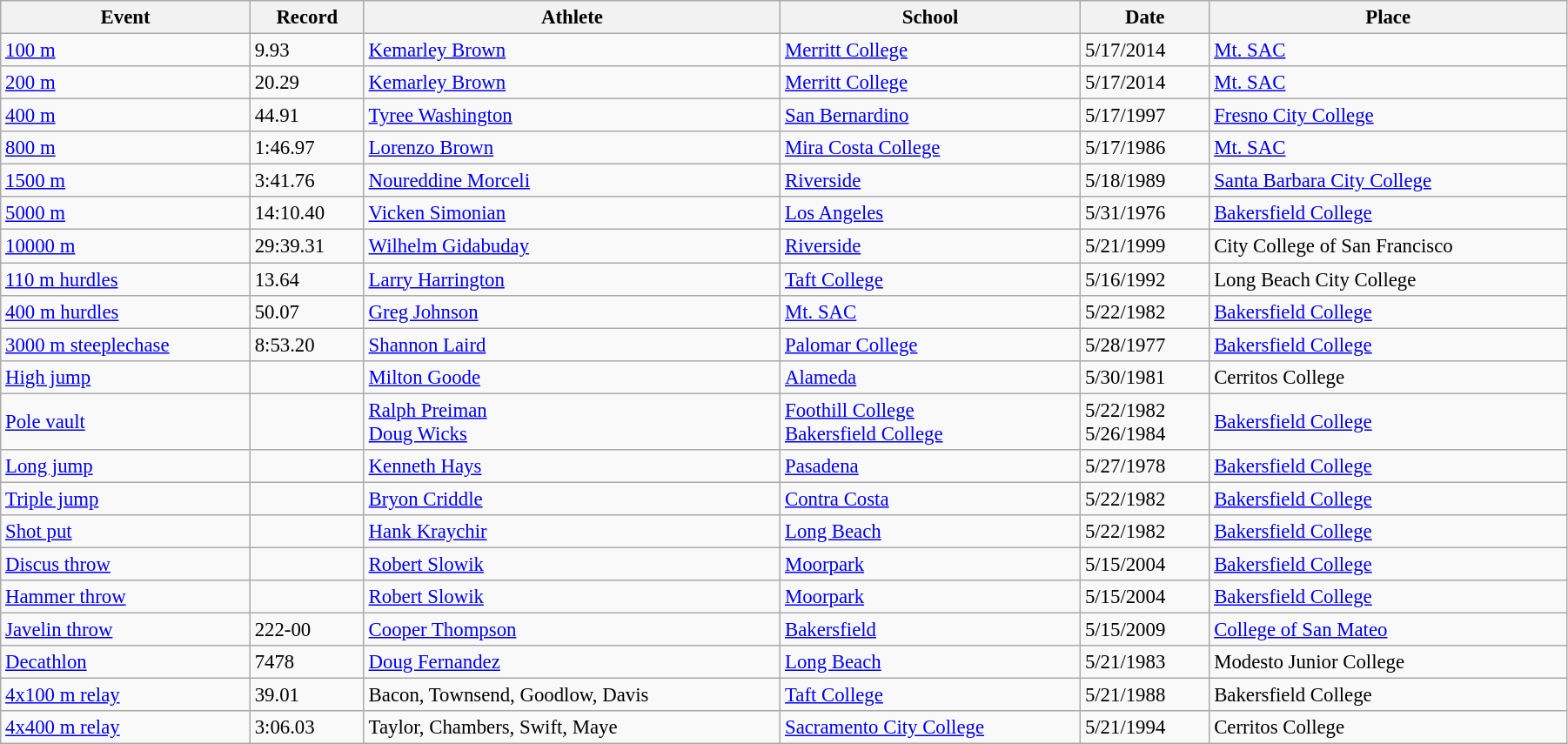<table class="wikitable" style="font-size:95%; width: 95%;">
<tr>
<th>Event</th>
<th>Record</th>
<th>Athlete</th>
<th>School</th>
<th>Date</th>
<th>Place</th>
</tr>
<tr>
<td><a href='#'>100 m</a></td>
<td>9.93</td>
<td><a href='#'>Kemarley Brown</a> </td>
<td><a href='#'>Merritt College</a></td>
<td>5/17/2014</td>
<td><a href='#'>Mt. SAC</a></td>
</tr>
<tr>
<td><a href='#'>200 m</a></td>
<td>20.29</td>
<td><a href='#'>Kemarley Brown</a> </td>
<td><a href='#'>Merritt College</a></td>
<td>5/17/2014</td>
<td><a href='#'>Mt. SAC</a></td>
</tr>
<tr>
<td><a href='#'>400 m</a></td>
<td>44.91</td>
<td><a href='#'>Tyree Washington</a></td>
<td><a href='#'>San Bernardino</a></td>
<td>5/17/1997</td>
<td><a href='#'>Fresno City College</a></td>
</tr>
<tr>
<td><a href='#'>800 m</a></td>
<td>1:46.97</td>
<td><a href='#'>Lorenzo Brown</a></td>
<td><a href='#'>Mira Costa College</a></td>
<td>5/17/1986</td>
<td><a href='#'>Mt. SAC</a></td>
</tr>
<tr>
<td><a href='#'>1500 m</a></td>
<td>3:41.76</td>
<td><a href='#'>Noureddine Morceli</a> </td>
<td><a href='#'>Riverside</a></td>
<td>5/18/1989</td>
<td><a href='#'>Santa Barbara City College</a></td>
</tr>
<tr>
<td><a href='#'>5000 m</a></td>
<td>14:10.40</td>
<td><a href='#'>Vicken Simonian</a></td>
<td><a href='#'>Los Angeles</a></td>
<td>5/31/1976</td>
<td><a href='#'>Bakersfield College</a></td>
</tr>
<tr>
<td><a href='#'>10000 m</a></td>
<td>29:39.31</td>
<td><a href='#'>Wilhelm Gidabuday</a> </td>
<td><a href='#'>Riverside</a></td>
<td>5/21/1999</td>
<td>City College of San Francisco</td>
</tr>
<tr>
<td><a href='#'>110 m hurdles</a></td>
<td>13.64</td>
<td><a href='#'>Larry Harrington</a></td>
<td><a href='#'>Taft College</a></td>
<td>5/16/1992</td>
<td>Long Beach City College</td>
</tr>
<tr>
<td><a href='#'>400 m hurdles</a></td>
<td>50.07</td>
<td><a href='#'>Greg Johnson</a></td>
<td><a href='#'>Mt. SAC</a></td>
<td>5/22/1982</td>
<td><a href='#'>Bakersfield College</a></td>
</tr>
<tr>
<td><a href='#'>3000 m steeplechase</a></td>
<td>8:53.20</td>
<td><a href='#'>Shannon Laird</a></td>
<td><a href='#'>Palomar College</a></td>
<td>5/28/1977</td>
<td><a href='#'>Bakersfield College</a></td>
</tr>
<tr>
<td><a href='#'>High jump</a></td>
<td></td>
<td><a href='#'>Milton Goode</a></td>
<td><a href='#'>Alameda</a></td>
<td>5/30/1981</td>
<td>Cerritos College</td>
</tr>
<tr>
<td><a href='#'>Pole vault</a></td>
<td></td>
<td><a href='#'>Ralph Preiman</a><br><a href='#'>Doug Wicks</a></td>
<td><a href='#'>Foothill College</a><br><a href='#'>Bakersfield College</a></td>
<td>5/22/1982<br>5/26/1984</td>
<td><a href='#'>Bakersfield College</a><br></td>
</tr>
<tr>
<td><a href='#'>Long jump</a></td>
<td></td>
<td><a href='#'>Kenneth Hays</a></td>
<td><a href='#'>Pasadena</a></td>
<td>5/27/1978</td>
<td><a href='#'>Bakersfield College</a></td>
</tr>
<tr>
<td><a href='#'>Triple jump</a></td>
<td></td>
<td><a href='#'>Bryon Criddle</a></td>
<td><a href='#'>Contra Costa</a></td>
<td>5/22/1982</td>
<td><a href='#'>Bakersfield College</a></td>
</tr>
<tr>
<td><a href='#'>Shot put</a></td>
<td></td>
<td><a href='#'>Hank Kraychir</a></td>
<td><a href='#'>Long Beach</a></td>
<td>5/22/1982</td>
<td><a href='#'>Bakersfield College</a></td>
</tr>
<tr>
<td><a href='#'>Discus throw</a></td>
<td></td>
<td><a href='#'>Robert Slowik</a></td>
<td><a href='#'>Moorpark</a></td>
<td>5/15/2004</td>
<td><a href='#'>Bakersfield College</a></td>
</tr>
<tr>
<td><a href='#'>Hammer throw</a></td>
<td></td>
<td><a href='#'>Robert Slowik</a></td>
<td><a href='#'>Moorpark</a></td>
<td>5/15/2004</td>
<td><a href='#'>Bakersfield College</a></td>
</tr>
<tr>
<td><a href='#'>Javelin throw</a></td>
<td {{T&Fcalc2>222-00</td>
<td><a href='#'>Cooper Thompson</a></td>
<td><a href='#'>Bakersfield</a></td>
<td>5/15/2009</td>
<td><a href='#'>College of San Mateo</a></td>
</tr>
<tr>
<td><a href='#'>Decathlon</a></td>
<td>7478</td>
<td><a href='#'>Doug Fernandez</a></td>
<td><a href='#'>Long Beach</a></td>
<td>5/21/1983</td>
<td>Modesto Junior College</td>
</tr>
<tr>
<td><a href='#'>4x100 m relay</a></td>
<td>39.01</td>
<td>Bacon, Townsend, Goodlow, Davis</td>
<td><a href='#'>Taft College</a></td>
<td>5/21/1988</td>
<td>Bakersfield College</td>
</tr>
<tr>
<td><a href='#'>4x400 m relay</a></td>
<td>3:06.03</td>
<td>Taylor, Chambers, Swift, Maye</td>
<td><a href='#'>Sacramento City College</a></td>
<td>5/21/1994</td>
<td>Cerritos College</td>
</tr>
</table>
